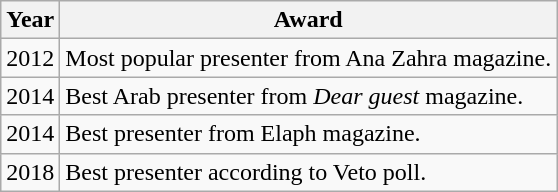<table class="wikitable">
<tr>
<th>Year</th>
<th>Award</th>
</tr>
<tr>
<td>2012</td>
<td>Most popular presenter from Ana Zahra magazine.</td>
</tr>
<tr>
<td>2014</td>
<td>Best Arab presenter from <em>Dear guest</em> magazine.</td>
</tr>
<tr>
<td>2014</td>
<td>Best presenter from Elaph magazine.</td>
</tr>
<tr>
<td>2018</td>
<td>Best presenter according to Veto poll.</td>
</tr>
</table>
